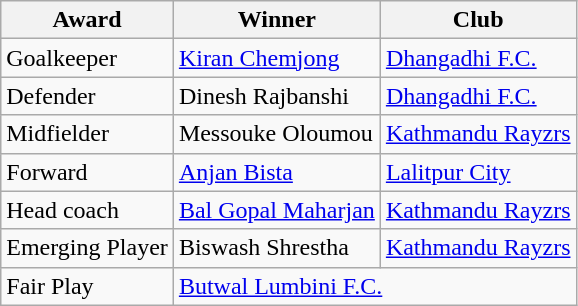<table class="wikitable">
<tr>
<th>Award</th>
<th>Winner</th>
<th>Club</th>
</tr>
<tr>
<td>Goalkeeper</td>
<td> <a href='#'>Kiran Chemjong</a></td>
<td><a href='#'>Dhangadhi F.C.</a></td>
</tr>
<tr>
<td>Defender</td>
<td> Dinesh Rajbanshi</td>
<td><a href='#'>Dhangadhi F.C.</a></td>
</tr>
<tr>
<td>Midfielder</td>
<td> Messouke Oloumou</td>
<td><a href='#'>Kathmandu Rayzrs</a></td>
</tr>
<tr>
<td>Forward</td>
<td> <a href='#'>Anjan Bista</a></td>
<td><a href='#'>Lalitpur City</a></td>
</tr>
<tr>
<td>Head coach</td>
<td> <a href='#'>Bal Gopal Maharjan</a></td>
<td><a href='#'>Kathmandu Rayzrs</a></td>
</tr>
<tr>
<td>Emerging Player</td>
<td> Biswash Shrestha</td>
<td><a href='#'>Kathmandu Rayzrs</a></td>
</tr>
<tr>
<td>Fair Play</td>
<td colspan="2"><a href='#'>Butwal Lumbini F.C.</a></td>
</tr>
</table>
